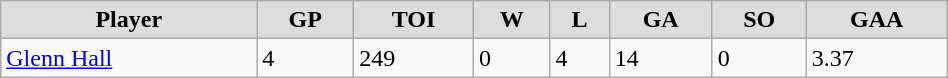<table class="wikitable" width="50%">
<tr align="center"  bgcolor="#dddddd">
<td><strong>Player</strong></td>
<td><strong>GP</strong></td>
<td><strong>TOI</strong></td>
<td><strong>W</strong></td>
<td><strong>L</strong></td>
<td><strong>GA</strong></td>
<td><strong>SO</strong></td>
<td><strong>GAA</strong></td>
</tr>
<tr>
<td><a href='#'>Glenn Hall</a></td>
<td>4</td>
<td>249</td>
<td>0</td>
<td>4</td>
<td>14</td>
<td>0</td>
<td>3.37</td>
</tr>
</table>
